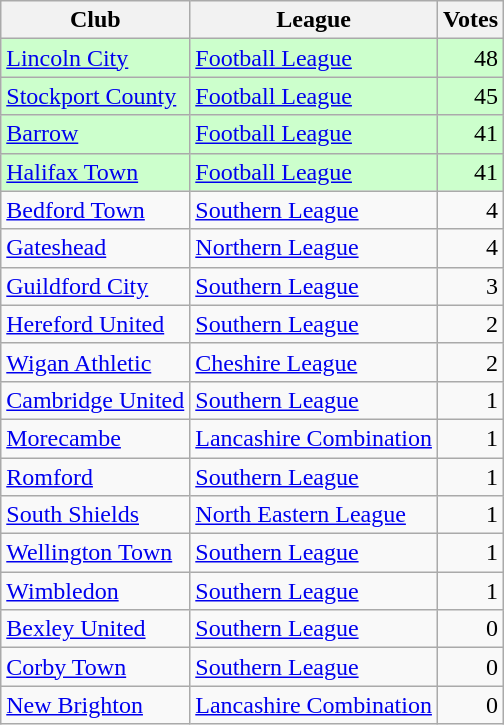<table class=wikitable style=text-align:left>
<tr>
<th>Club</th>
<th>League</th>
<th>Votes</th>
</tr>
<tr bgcolor=ccffcc>
<td><a href='#'>Lincoln City</a></td>
<td><a href='#'>Football League</a></td>
<td align=right>48</td>
</tr>
<tr bgcolor=ccffcc>
<td><a href='#'>Stockport County</a></td>
<td><a href='#'>Football League</a></td>
<td align=right>45</td>
</tr>
<tr bgcolor=ccffcc>
<td><a href='#'>Barrow</a></td>
<td><a href='#'>Football League</a></td>
<td align=right>41</td>
</tr>
<tr bgcolor=ccffcc>
<td><a href='#'>Halifax Town</a></td>
<td><a href='#'>Football League</a></td>
<td align=right>41</td>
</tr>
<tr>
<td><a href='#'>Bedford Town</a></td>
<td><a href='#'>Southern League</a></td>
<td align=right>4</td>
</tr>
<tr>
<td><a href='#'>Gateshead</a></td>
<td><a href='#'>Northern League</a></td>
<td align=right>4</td>
</tr>
<tr>
<td><a href='#'>Guildford City</a></td>
<td><a href='#'>Southern League</a></td>
<td align=right>3</td>
</tr>
<tr>
<td><a href='#'>Hereford United</a></td>
<td><a href='#'>Southern League</a></td>
<td align=right>2</td>
</tr>
<tr>
<td><a href='#'>Wigan Athletic</a></td>
<td><a href='#'>Cheshire League</a></td>
<td align=right>2</td>
</tr>
<tr>
<td><a href='#'>Cambridge United</a></td>
<td><a href='#'>Southern League</a></td>
<td align=right>1</td>
</tr>
<tr>
<td><a href='#'>Morecambe</a></td>
<td><a href='#'>Lancashire Combination</a></td>
<td align=right>1</td>
</tr>
<tr>
<td><a href='#'>Romford</a></td>
<td><a href='#'>Southern League</a></td>
<td align=right>1</td>
</tr>
<tr>
<td><a href='#'>South Shields</a></td>
<td><a href='#'>North Eastern League</a></td>
<td align=right>1</td>
</tr>
<tr>
<td><a href='#'>Wellington Town</a></td>
<td><a href='#'>Southern League</a></td>
<td align=right>1</td>
</tr>
<tr>
<td><a href='#'>Wimbledon</a></td>
<td><a href='#'>Southern League</a></td>
<td align=right>1</td>
</tr>
<tr>
<td><a href='#'>Bexley United</a></td>
<td><a href='#'>Southern League</a></td>
<td align=right>0</td>
</tr>
<tr>
<td><a href='#'>Corby Town</a></td>
<td><a href='#'>Southern League</a></td>
<td align=right>0</td>
</tr>
<tr>
<td><a href='#'>New Brighton</a></td>
<td><a href='#'>Lancashire Combination</a></td>
<td align=right>0</td>
</tr>
</table>
